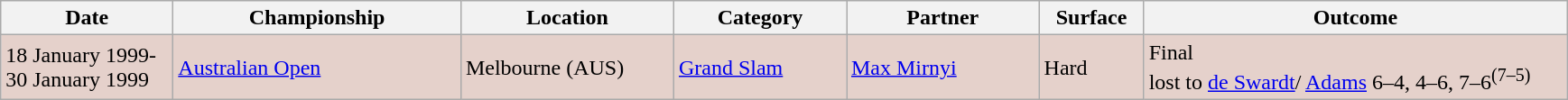<table class="wikitable">
<tr>
<th width=120>Date</th>
<th width=205>Championship</th>
<th width=150>Location</th>
<th width=120>Category</th>
<th width=135>Partner</th>
<th width=70>Surface</th>
<th width=305>Outcome</th>
</tr>
<tr style="background:#e5d1cb;">
<td>18 January 1999-<br>30 January 1999</td>
<td><a href='#'>Australian Open</a></td>
<td>Melbourne (AUS)</td>
<td><a href='#'>Grand Slam</a></td>
<td> <a href='#'>Max Mirnyi</a></td>
<td>Hard</td>
<td style="background:#thistle;">Final <br>lost to <a href='#'>de Swardt</a>/ <a href='#'>Adams</a> 6–4, 4–6, 7–6<sup>(7–5)</sup></td>
</tr>
</table>
